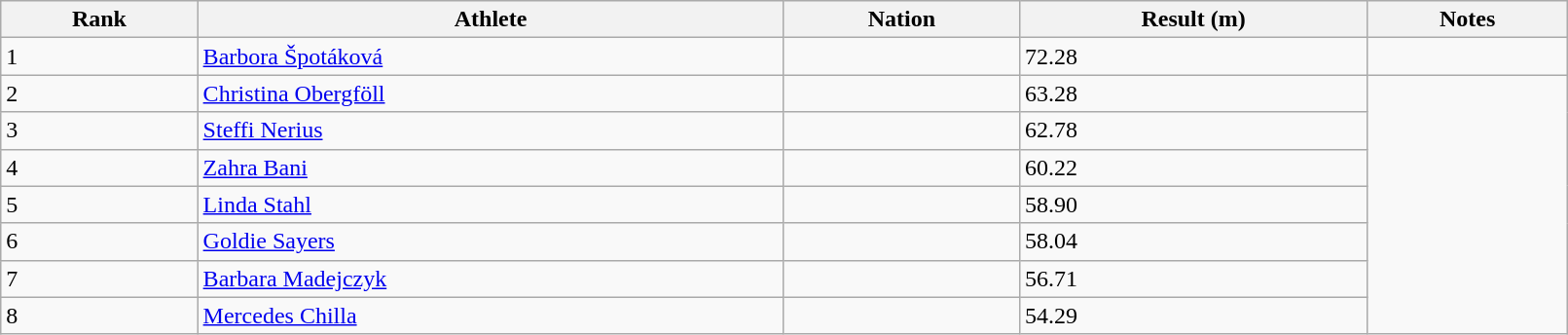<table class="wikitable" style="text=align:center;" width=85%>
<tr>
<th>Rank</th>
<th>Athlete</th>
<th>Nation</th>
<th>Result (m)</th>
<th>Notes</th>
</tr>
<tr>
<td>1</td>
<td><a href='#'>Barbora Špotáková</a></td>
<td></td>
<td>72.28</td>
<td></td>
</tr>
<tr>
<td>2</td>
<td><a href='#'>Christina Obergföll</a></td>
<td></td>
<td>63.28</td>
</tr>
<tr>
<td>3</td>
<td><a href='#'>Steffi Nerius</a></td>
<td></td>
<td>62.78</td>
</tr>
<tr>
<td>4</td>
<td><a href='#'>Zahra Bani</a></td>
<td></td>
<td>60.22</td>
</tr>
<tr>
<td>5</td>
<td><a href='#'>Linda Stahl</a></td>
<td></td>
<td>58.90</td>
</tr>
<tr>
<td>6</td>
<td><a href='#'>Goldie Sayers</a></td>
<td></td>
<td>58.04</td>
</tr>
<tr>
<td>7</td>
<td><a href='#'>Barbara Madejczyk</a></td>
<td></td>
<td>56.71</td>
</tr>
<tr>
<td>8</td>
<td><a href='#'>Mercedes Chilla</a></td>
<td></td>
<td>54.29</td>
</tr>
</table>
